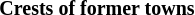<table width=180px align=right>
<tr>
<th colspan=2><small>Crests of former towns</small></th>
</tr>
<tr>
<td></td>
<td></td>
</tr>
</table>
